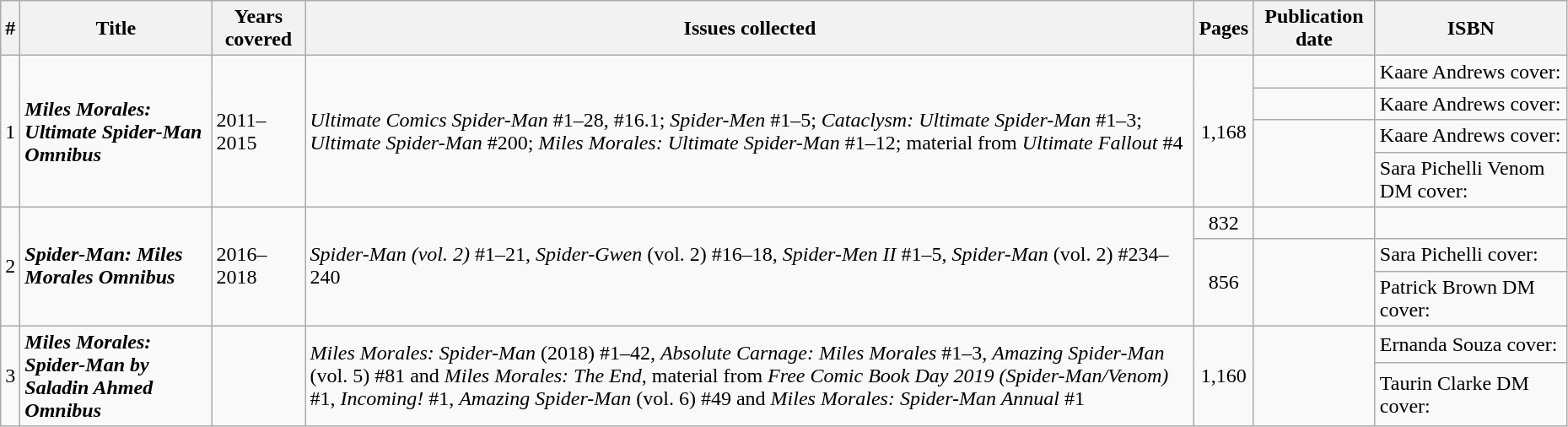<table class="wikitable sortable" width=98%>
<tr>
<th style="width: 4px;">#</th>
<th style="width: 9em;">Title</th>
<th>Years covered</th>
<th>Issues collected</th>
<th>Pages</th>
<th>Publication date</th>
<th class="unsortable" style="width: 9em;">ISBN</th>
</tr>
<tr>
<td rowspan="4">1</td>
<td rowspan="4"><strong><em>Miles Morales: Ultimate Spider-Man Omnibus</em></strong></td>
<td rowspan="4">2011–2015</td>
<td rowspan="4"><em>Ultimate Comics Spider-Man</em> #1–28, #16.1; <em>Spider-Men</em> #1–5; <em>Cataclysm: Ultimate Spider-Man</em> #1–3; <em>Ultimate Spider-Man</em> #200; <em>Miles Morales: Ultimate Spider-Man</em> #1–12; material from <em>Ultimate Fallout</em> #4</td>
<td rowspan="4" style="text-align: center;">1,168</td>
<td></td>
<td>Kaare Andrews cover: </td>
</tr>
<tr>
<td></td>
<td>Kaare Andrews cover: </td>
</tr>
<tr>
<td rowspan="2"></td>
<td>Kaare Andrews cover: </td>
</tr>
<tr>
<td>Sara Pichelli Venom DM cover: </td>
</tr>
<tr>
<td rowspan="3">2</td>
<td rowspan="3"><strong><em>Spider-Man: Miles Morales Omnibus</em></strong></td>
<td rowspan="3">2016–2018</td>
<td rowspan="3"><em>Spider-Man (vol. 2)</em> #1–21, <em>Spider-Gwen</em> (vol. 2) #16–18, <em>Spider-Men II</em> #1–5, <em>Spider-Man</em> (vol. 2) #234–240</td>
<td style="text-align: center;">832</td>
<td></td>
<td></td>
</tr>
<tr>
<td rowspan="2"  style="text-align: center;">856</td>
<td rowspan="2"></td>
<td>Sara Pichelli cover: </td>
</tr>
<tr>
<td>Patrick Brown DM cover: </td>
</tr>
<tr>
<td rowspan="2">3</td>
<td rowspan="2"><strong><em>Miles Morales: Spider-Man by Saladin Ahmed Omnibus</em></strong></td>
<td rowspan="2"></td>
<td rowspan="2"><em>Miles Morales: Spider-Man</em> (2018) #1–42, <em>Absolute Carnage: Miles Morales</em> #1–3, <em>Amazing Spider-Man</em> (vol. 5) #81 and <em>Miles Morales: The End</em>, material from <em>Free Comic Book Day 2019 (Spider-Man/Venom)</em> #1, <em>Incoming!</em> #1, <em>Amazing Spider-Man</em> (vol. 6) #49 and <em>Miles Morales: Spider-Man Annual</em> #1</td>
<td rowspan="2" style="text-align: center;">1,160</td>
<td rowspan="2"></td>
<td>Ernanda Souza cover: </td>
</tr>
<tr>
<td>Taurin Clarke DM cover: </td>
</tr>
</table>
